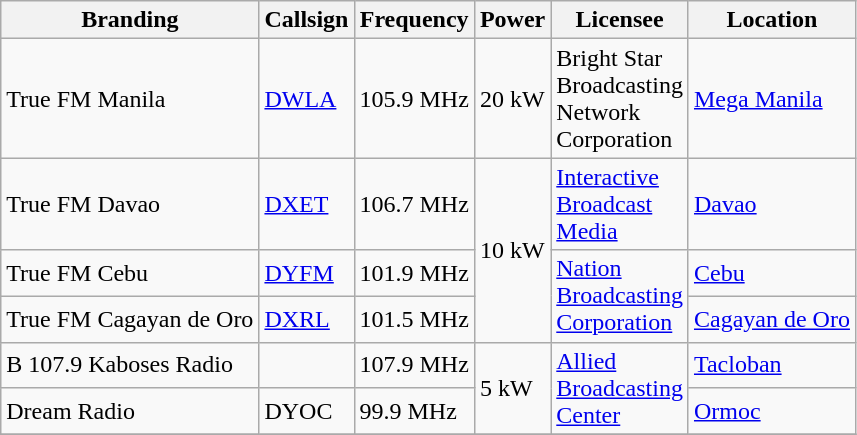<table class="wikitable">
<tr>
<th>Branding</th>
<th>Callsign</th>
<th>Frequency</th>
<th>Power</th>
<th width="50px">Licensee</th>
<th>Location</th>
</tr>
<tr>
<td>True FM Manila</td>
<td><a href='#'>DWLA</a></td>
<td>105.9 MHz</td>
<td>20 kW</td>
<td>Bright Star Broadcasting Network Corporation</td>
<td><a href='#'>Mega Manila</a></td>
</tr>
<tr>
<td>True FM Davao</td>
<td><a href='#'>DXET</a></td>
<td>106.7 MHz</td>
<td rowspan=3>10 kW</td>
<td><a href='#'>Interactive Broadcast Media</a></td>
<td><a href='#'>Davao</a></td>
</tr>
<tr>
<td>True FM Cebu</td>
<td><a href='#'>DYFM</a></td>
<td>101.9 MHz</td>
<td rowspan=2><a href='#'>Nation Broadcasting Corporation</a></td>
<td><a href='#'>Cebu</a></td>
</tr>
<tr>
<td>True FM Cagayan de Oro</td>
<td><a href='#'>DXRL</a></td>
<td>101.5 MHz</td>
<td><a href='#'>Cagayan de Oro</a></td>
</tr>
<tr>
<td>B 107.9 Kaboses Radio</td>
<td></td>
<td>107.9 MHz</td>
<td rowspan=2>5 kW</td>
<td rowspan=2><a href='#'>Allied Broadcasting Center</a></td>
<td><a href='#'>Tacloban</a></td>
</tr>
<tr>
<td>Dream Radio</td>
<td>DYOC</td>
<td>99.9 MHz</td>
<td><a href='#'>Ormoc</a></td>
</tr>
<tr>
</tr>
</table>
